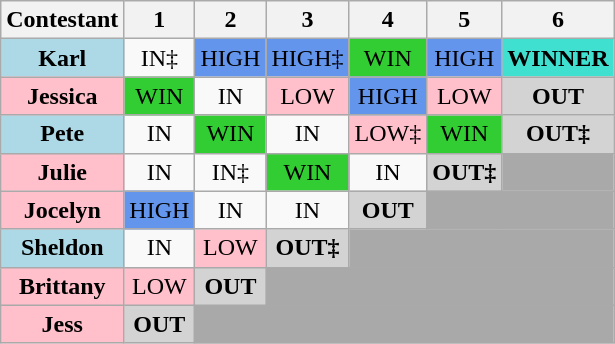<table class="wikitable" align style="text-align:center">
<tr>
<th>Contestant</th>
<th>1</th>
<th>2</th>
<th>3</th>
<th>4</th>
<th>5</th>
<th>6</th>
</tr>
<tr>
<td style="background:lightblue"><strong>Karl</strong></td>
<td>IN‡</td>
<td style="background:cornflowerblue;">HIGH</td>
<td style="background:cornflowerblue;">HIGH‡</td>
<td style="background:limegreen;">WIN</td>
<td style="background:cornflowerblue;">HIGH</td>
<td style="background:turquoise;"><strong>WINNER</strong></td>
</tr>
<tr>
<td style="background:pink"><strong>Jessica</strong></td>
<td style="background:limegreen;">WIN</td>
<td>IN</td>
<td style="background:pink;">LOW</td>
<td style="background:cornflowerblue;">HIGH</td>
<td style="background:pink;">LOW</td>
<td style="background:lightgrey;"><strong>OUT</strong></td>
</tr>
<tr>
<td style="background:lightblue"><strong>Pete</strong></td>
<td>IN</td>
<td style="background:limegreen;">WIN</td>
<td>IN</td>
<td style="background:pink;">LOW‡</td>
<td style="background:limegreen;">WIN</td>
<td style="background:lightgrey;"><strong>OUT‡</strong></td>
</tr>
<tr>
<td style="background:pink"><strong>Julie</strong></td>
<td>IN</td>
<td>IN‡</td>
<td style="background:limegreen;">WIN</td>
<td>IN</td>
<td style="background:lightgrey;"><strong>OUT‡</strong></td>
<td colspan=1 style="background:darkgrey;"></td>
</tr>
<tr>
<td style="background:pink"><strong>Jocelyn</strong></td>
<td style="background:cornflowerblue;">HIGH</td>
<td>IN</td>
<td>IN</td>
<td style="background:lightgrey;"><strong>OUT</strong></td>
<td colspan=2 style="background:darkgrey;"></td>
</tr>
<tr>
<td style="background:lightblue"><strong>Sheldon</strong></td>
<td>IN</td>
<td style="background:pink;">LOW</td>
<td style="background:lightgrey;"><strong>OUT‡</strong></td>
<td colspan=3 style="background:darkgrey;"></td>
</tr>
<tr>
<td style="background:pink"><strong>Brittany</strong></td>
<td style="background:pink;">LOW</td>
<td style="background:lightgrey;"><strong>OUT</strong></td>
<td colspan=4 style="background:darkgrey;"></td>
</tr>
<tr>
<td style="background:pink"><strong>Jess</strong></td>
<td style="background:lightgrey;"><strong>OUT</strong></td>
<td colspan=5 style="background:darkgrey;"></td>
</tr>
</table>
